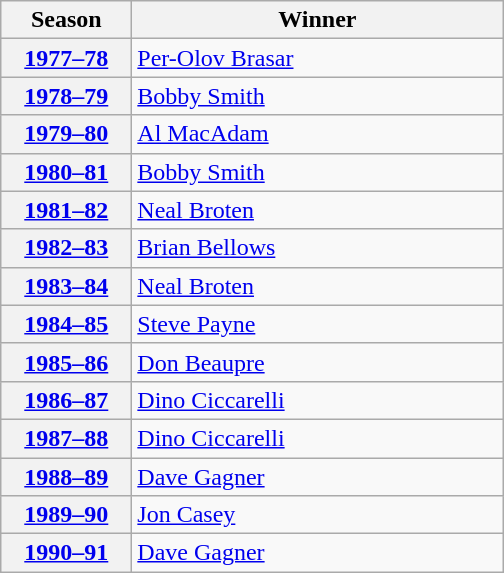<table class="wikitable">
<tr>
<th scope="col" style="width:5em">Season</th>
<th scope="col" style="width:15em">Winner</th>
</tr>
<tr>
<th scope="row"><a href='#'>1977–78</a></th>
<td><a href='#'>Per-Olov Brasar</a></td>
</tr>
<tr>
<th scope="row"><a href='#'>1978–79</a></th>
<td><a href='#'>Bobby Smith</a></td>
</tr>
<tr>
<th scope="row"><a href='#'>1979–80</a></th>
<td><a href='#'>Al MacAdam</a></td>
</tr>
<tr>
<th scope="row"><a href='#'>1980–81</a></th>
<td><a href='#'>Bobby Smith</a></td>
</tr>
<tr>
<th scope="row"><a href='#'>1981–82</a></th>
<td><a href='#'>Neal Broten</a></td>
</tr>
<tr>
<th scope="row"><a href='#'>1982–83</a></th>
<td><a href='#'>Brian Bellows</a></td>
</tr>
<tr>
<th scope="row"><a href='#'>1983–84</a></th>
<td><a href='#'>Neal Broten</a></td>
</tr>
<tr>
<th scope="row"><a href='#'>1984–85</a></th>
<td><a href='#'>Steve Payne</a></td>
</tr>
<tr>
<th scope="row"><a href='#'>1985–86</a></th>
<td><a href='#'>Don Beaupre</a></td>
</tr>
<tr>
<th scope="row"><a href='#'>1986–87</a></th>
<td><a href='#'>Dino Ciccarelli</a></td>
</tr>
<tr>
<th scope="row"><a href='#'>1987–88</a></th>
<td><a href='#'>Dino Ciccarelli</a></td>
</tr>
<tr>
<th scope="row"><a href='#'>1988–89</a></th>
<td><a href='#'>Dave Gagner</a></td>
</tr>
<tr>
<th scope="row"><a href='#'>1989–90</a></th>
<td><a href='#'>Jon Casey</a></td>
</tr>
<tr>
<th scope="row"><a href='#'>1990–91</a></th>
<td><a href='#'>Dave Gagner</a></td>
</tr>
</table>
